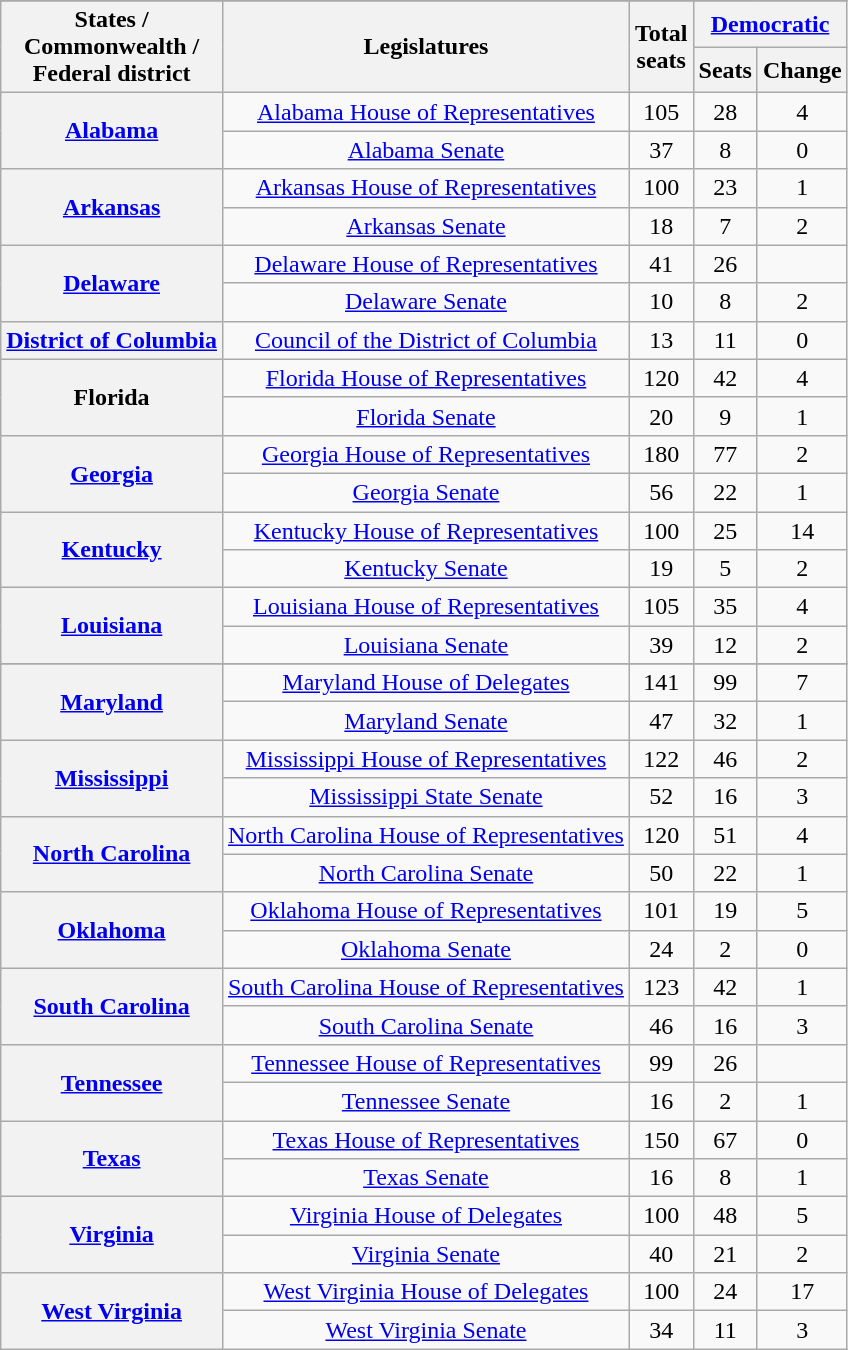<table class="wikitable sortable" style="text-align:center">
<tr valign=bottom>
</tr>
<tr>
<th rowspan=2>States /<br>Commonwealth /<br>Federal district</th>
<th rowspan=2>Legislatures</th>
<th rowspan=2>Total<br>seats</th>
<th colspan=2 ><a href='#'>Democratic</a></th>
</tr>
<tr>
<th>Seats</th>
<th>Change</th>
</tr>
<tr>
<th rowspan=2><a href='#'>Alabama</a></th>
<td><a href='#'>Alabama House of Representatives</a></td>
<td>105</td>
<td>28</td>
<td>4</td>
</tr>
<tr>
<td><a href='#'>Alabama Senate</a></td>
<td>37</td>
<td>8</td>
<td>0</td>
</tr>
<tr>
<th rowspan=2><a href='#'>Arkansas</a></th>
<td><a href='#'>Arkansas House of Representatives</a></td>
<td>100</td>
<td>23</td>
<td>1</td>
</tr>
<tr>
<td><a href='#'>Arkansas Senate</a></td>
<td>18</td>
<td>7</td>
<td>2</td>
</tr>
<tr>
<th rowspan=2><a href='#'>Delaware</a></th>
<td><a href='#'>Delaware House of Representatives</a></td>
<td>41</td>
<td>26</td>
<td></td>
</tr>
<tr>
<td><a href='#'>Delaware Senate</a></td>
<td>10</td>
<td>8</td>
<td>2</td>
</tr>
<tr>
<th><a href='#'>District of Columbia</a></th>
<td><a href='#'>Council of the District of Columbia</a></td>
<td>13</td>
<td>11</td>
<td>0</td>
</tr>
<tr>
<th rowspan=2>Florida</th>
<td><a href='#'>Florida House of Representatives</a></td>
<td>120</td>
<td>42</td>
<td>4</td>
</tr>
<tr>
<td><a href='#'>Florida Senate</a></td>
<td>20</td>
<td>9</td>
<td>1</td>
</tr>
<tr>
<th rowspan=2><a href='#'>Georgia</a></th>
<td><a href='#'>Georgia House of Representatives</a></td>
<td>180</td>
<td>77</td>
<td>2</td>
</tr>
<tr>
<td><a href='#'>Georgia Senate</a></td>
<td>56</td>
<td>22</td>
<td>1</td>
</tr>
<tr>
<th rowspan=2><a href='#'>Kentucky</a></th>
<td><a href='#'>Kentucky House of Representatives</a></td>
<td>100</td>
<td>25</td>
<td>14</td>
</tr>
<tr>
<td><a href='#'>Kentucky Senate</a></td>
<td>19</td>
<td>5</td>
<td>2</td>
</tr>
<tr>
<th rowspan=2><a href='#'>Louisiana</a></th>
<td><a href='#'>Louisiana House of Representatives</a></td>
<td>105</td>
<td>35</td>
<td>4</td>
</tr>
<tr>
<td><a href='#'>Louisiana Senate</a></td>
<td>39</td>
<td>12</td>
<td>2</td>
</tr>
<tr>
</tr>
<tr>
<th rowspan=2><a href='#'>Maryland</a></th>
<td><a href='#'>Maryland House of Delegates</a></td>
<td>141</td>
<td>99</td>
<td>7</td>
</tr>
<tr>
<td><a href='#'>Maryland Senate</a></td>
<td>47</td>
<td>32</td>
<td>1</td>
</tr>
<tr>
<th rowspan=2><a href='#'>Mississippi</a></th>
<td><a href='#'>Mississippi House of Representatives</a></td>
<td>122</td>
<td>46</td>
<td>2</td>
</tr>
<tr>
<td><a href='#'>Mississippi State Senate</a></td>
<td>52</td>
<td>16</td>
<td>3</td>
</tr>
<tr>
<th rowspan=2><a href='#'>North Carolina</a></th>
<td><a href='#'>North Carolina House of Representatives</a></td>
<td>120</td>
<td>51</td>
<td>4</td>
</tr>
<tr>
<td><a href='#'>North Carolina Senate</a></td>
<td>50</td>
<td>22</td>
<td>1</td>
</tr>
<tr>
<th rowspan=2><a href='#'>Oklahoma</a></th>
<td><a href='#'>Oklahoma House of Representatives</a></td>
<td>101</td>
<td>19</td>
<td>5</td>
</tr>
<tr>
<td><a href='#'>Oklahoma Senate</a></td>
<td>24</td>
<td>2</td>
<td>0</td>
</tr>
<tr>
<th rowspan=2><a href='#'>South Carolina</a></th>
<td><a href='#'>South Carolina House of Representatives</a></td>
<td>123</td>
<td>42</td>
<td>1</td>
</tr>
<tr>
<td><a href='#'>South Carolina Senate</a></td>
<td>46</td>
<td>16</td>
<td>3</td>
</tr>
<tr>
<th rowspan=2><a href='#'>Tennessee</a></th>
<td><a href='#'>Tennessee House of Representatives</a></td>
<td>99</td>
<td>26</td>
<td></td>
</tr>
<tr>
<td><a href='#'>Tennessee Senate</a></td>
<td>16</td>
<td>2</td>
<td>1</td>
</tr>
<tr>
<th rowspan=2><a href='#'>Texas</a></th>
<td><a href='#'>Texas House of Representatives</a></td>
<td>150</td>
<td>67</td>
<td>0</td>
</tr>
<tr>
<td><a href='#'>Texas Senate</a></td>
<td>16</td>
<td>8</td>
<td>1</td>
</tr>
<tr>
<th rowspan=2><a href='#'>Virginia</a></th>
<td><a href='#'>Virginia House of Delegates</a></td>
<td>100</td>
<td>48</td>
<td>5</td>
</tr>
<tr>
<td><a href='#'>Virginia Senate</a></td>
<td>40</td>
<td>21</td>
<td>2</td>
</tr>
<tr>
<th rowspan=2><a href='#'>West Virginia</a></th>
<td><a href='#'>West Virginia House of Delegates</a></td>
<td>100</td>
<td>24</td>
<td>17</td>
</tr>
<tr>
<td><a href='#'>West Virginia Senate</a></td>
<td>34</td>
<td>11</td>
<td>3</td>
</tr>
</table>
